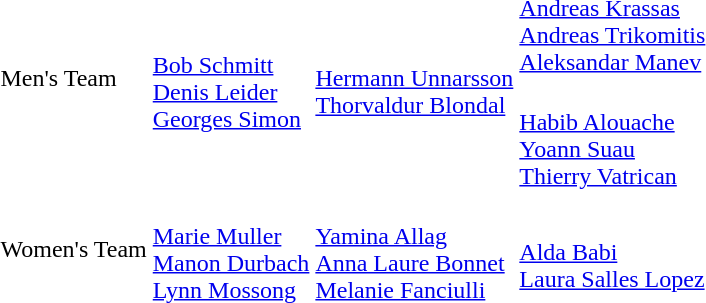<table>
<tr>
<td rowspan=2>Men's Team</td>
<td rowspan=2><br><a href='#'>Bob Schmitt</a><br><a href='#'>Denis Leider</a><br><a href='#'>Georges Simon</a></td>
<td rowspan=2><br><a href='#'>Hermann Unnarsson</a><br><a href='#'>Thorvaldur Blondal</a></td>
<td><br><a href='#'>Andreas Krassas</a><br><a href='#'>Andreas Trikomitis</a><br><a href='#'>Aleksandar Manev</a></td>
</tr>
<tr>
<td><br><a href='#'>Habib Alouache</a><br><a href='#'>Yoann Suau</a><br><a href='#'>Thierry Vatrican</a></td>
</tr>
<tr>
<td rowspan=2>Women's Team</td>
<td rowspan=2><br><a href='#'>Marie Muller</a><br><a href='#'>Manon Durbach</a><br><a href='#'>Lynn Mossong</a></td>
<td rowspan=2><br><a href='#'>Yamina Allag</a><br><a href='#'>Anna Laure Bonnet</a><br><a href='#'>Melanie Fanciulli</a></td>
<td></td>
</tr>
<tr>
<td><br><a href='#'>Alda Babi</a><br><a href='#'>Laura Salles Lopez</a></td>
</tr>
</table>
